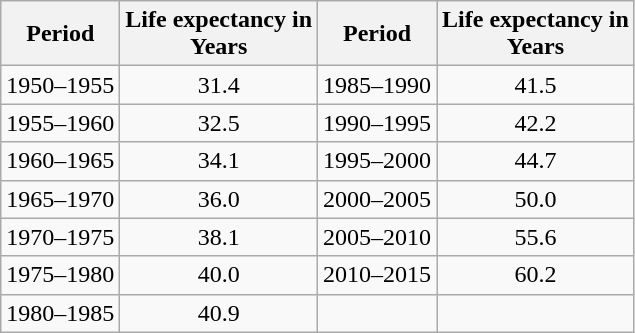<table class="wikitable" style="text-align:center">
<tr>
<th>Period</th>
<th>Life expectancy in<br>Years</th>
<th>Period</th>
<th>Life expectancy in<br>Years</th>
</tr>
<tr>
<td>1950–1955</td>
<td>31.4</td>
<td>1985–1990</td>
<td>41.5</td>
</tr>
<tr>
<td>1955–1960</td>
<td>32.5</td>
<td>1990–1995</td>
<td>42.2</td>
</tr>
<tr>
<td>1960–1965</td>
<td>34.1</td>
<td>1995–2000</td>
<td>44.7</td>
</tr>
<tr>
<td>1965–1970</td>
<td>36.0</td>
<td>2000–2005</td>
<td>50.0</td>
</tr>
<tr>
<td>1970–1975</td>
<td>38.1</td>
<td>2005–2010</td>
<td>55.6</td>
</tr>
<tr>
<td>1975–1980</td>
<td>40.0</td>
<td>2010–2015</td>
<td>60.2</td>
</tr>
<tr>
<td>1980–1985</td>
<td>40.9</td>
<td></td>
<td></td>
</tr>
</table>
